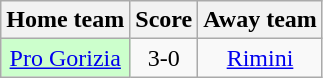<table class="wikitable" style="text-align: center">
<tr>
<th>Home team</th>
<th>Score</th>
<th>Away team</th>
</tr>
<tr>
<td bgcolor="ccffcc"><a href='#'>Pro Gorizia</a></td>
<td>3-0</td>
<td><a href='#'>Rimini</a></td>
</tr>
</table>
